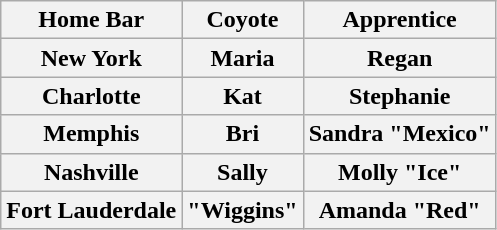<table class="wikitable">
<tr>
<th>Home Bar</th>
<th>Coyote</th>
<th>Apprentice</th>
</tr>
<tr>
<th>New York</th>
<th>Maria</th>
<th>Regan</th>
</tr>
<tr>
<th>Charlotte</th>
<th>Kat</th>
<th>Stephanie</th>
</tr>
<tr>
<th>Memphis</th>
<th>Bri</th>
<th>Sandra "Mexico"</th>
</tr>
<tr>
<th>Nashville</th>
<th>Sally</th>
<th>Molly "Ice"</th>
</tr>
<tr>
<th>Fort Lauderdale</th>
<th>"Wiggins"</th>
<th>Amanda "Red"</th>
</tr>
</table>
